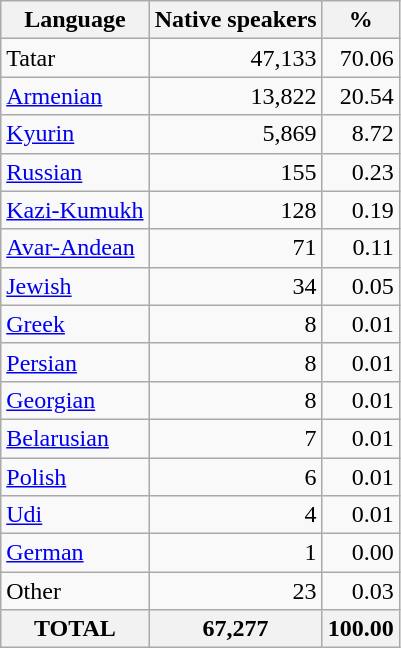<table class="wikitable sortable">
<tr>
<th>Language</th>
<th>Native speakers</th>
<th>%</th>
</tr>
<tr>
<td>Tatar</td>
<td align="right">47,133</td>
<td align="right">70.06</td>
</tr>
<tr>
<td><a href='#'>Armenian</a></td>
<td align="right">13,822</td>
<td align="right">20.54</td>
</tr>
<tr>
<td><a href='#'>Kyurin</a></td>
<td align="right">5,869</td>
<td align="right">8.72</td>
</tr>
<tr>
<td><a href='#'>Russian</a></td>
<td align="right">155</td>
<td align="right">0.23</td>
</tr>
<tr>
<td><a href='#'>Kazi-Kumukh</a></td>
<td align="right">128</td>
<td align="right">0.19</td>
</tr>
<tr>
<td><a href='#'>Avar-Andean</a></td>
<td align="right">71</td>
<td align="right">0.11</td>
</tr>
<tr>
<td><a href='#'>Jewish</a></td>
<td align="right">34</td>
<td align="right">0.05</td>
</tr>
<tr>
<td><a href='#'>Greek</a></td>
<td align="right">8</td>
<td align="right">0.01</td>
</tr>
<tr>
<td><a href='#'>Persian</a></td>
<td align="right">8</td>
<td align="right">0.01</td>
</tr>
<tr>
<td><a href='#'>Georgian</a></td>
<td align="right">8</td>
<td align="right">0.01</td>
</tr>
<tr>
<td><a href='#'>Belarusian</a></td>
<td align="right">7</td>
<td align="right">0.01</td>
</tr>
<tr>
<td><a href='#'>Polish</a></td>
<td align="right">6</td>
<td align="right">0.01</td>
</tr>
<tr>
<td><a href='#'>Udi</a></td>
<td align="right">4</td>
<td align="right">0.01</td>
</tr>
<tr>
<td><a href='#'>German</a></td>
<td align="right">1</td>
<td align="right">0.00</td>
</tr>
<tr>
<td>Other</td>
<td align="right">23</td>
<td align="right">0.03</td>
</tr>
<tr>
<th>TOTAL</th>
<th>67,277</th>
<th>100.00</th>
</tr>
</table>
